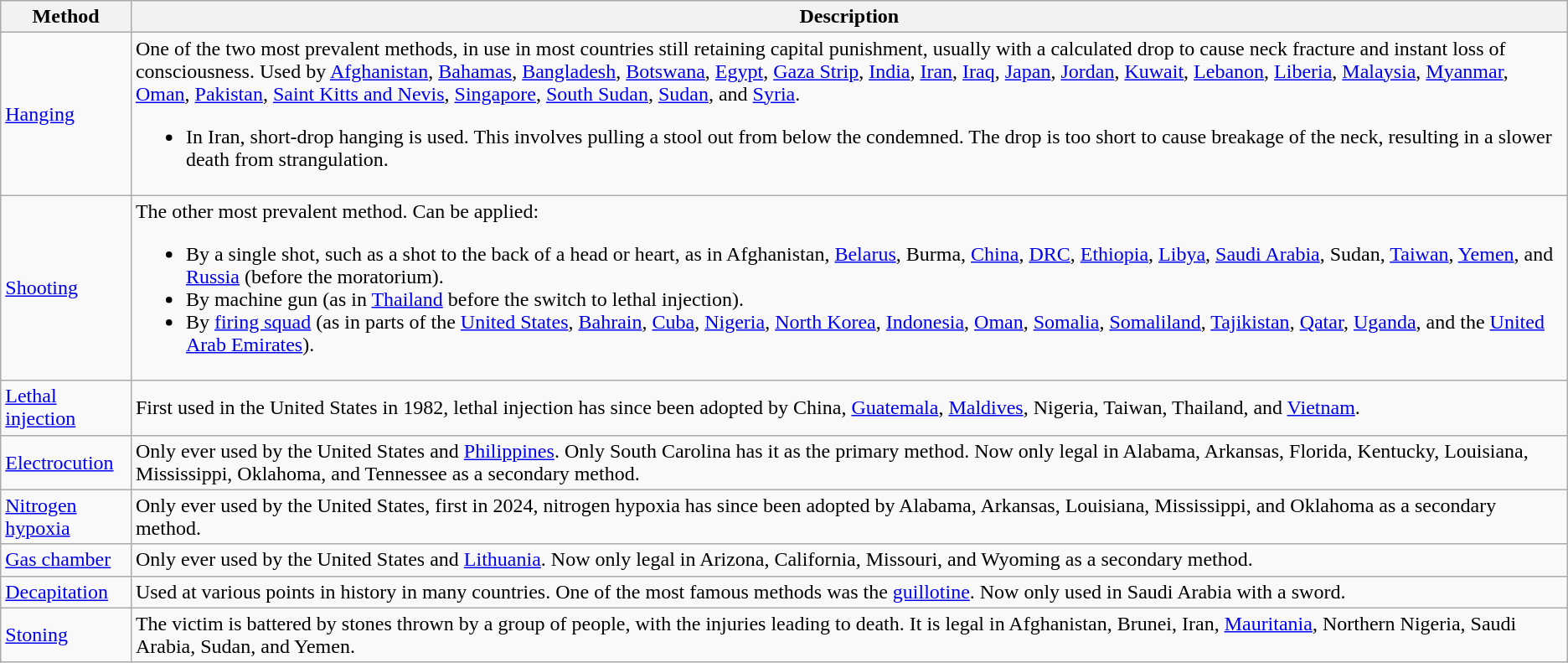<table class="wikitable" border="1">
<tr>
<th>Method</th>
<th>Description</th>
</tr>
<tr>
<td align="centre"><a href='#'>Hanging</a></td>
<td>One of the two most prevalent methods, in use in most countries still retaining capital punishment, usually with a calculated drop to cause neck fracture and instant loss of consciousness. Used by <a href='#'>Afghanistan</a>, <a href='#'>Bahamas</a>, <a href='#'>Bangladesh</a>, <a href='#'>Botswana</a>, <a href='#'>Egypt</a>, <a href='#'>Gaza Strip</a>, <a href='#'>India</a>, <a href='#'>Iran</a>, <a href='#'>Iraq</a>, <a href='#'>Japan</a>, <a href='#'>Jordan</a>, <a href='#'>Kuwait</a>, <a href='#'>Lebanon</a>, <a href='#'>Liberia</a>, <a href='#'>Malaysia</a>, <a href='#'>Myanmar</a>, <a href='#'>Oman</a>, <a href='#'>Pakistan</a>, <a href='#'>Saint Kitts and Nevis</a>, <a href='#'>Singapore</a>, <a href='#'>South Sudan</a>, <a href='#'>Sudan</a>, and <a href='#'>Syria</a>.<br><ul><li>In Iran, short-drop hanging is used. This involves pulling a stool out from below the condemned. The drop is too short to cause breakage of the neck, resulting in a slower death from strangulation.</li></ul></td>
</tr>
<tr>
<td align="centre"><a href='#'>Shooting</a></td>
<td>The other most prevalent method. Can be applied:<br><ul><li>By a single shot, such as a shot to the back of a head or heart, as in Afghanistan, <a href='#'>Belarus</a>, Burma, <a href='#'>China</a>, <a href='#'>DRC</a>, <a href='#'>Ethiopia</a>, <a href='#'>Libya</a>, <a href='#'>Saudi Arabia</a>, Sudan, <a href='#'>Taiwan</a>, <a href='#'>Yemen</a>, and <a href='#'>Russia</a> (before the moratorium).</li><li>By machine gun (as in <a href='#'>Thailand</a> before the switch to lethal injection).</li><li>By <a href='#'>firing squad</a> (as in parts of the <a href='#'>United States</a>, <a href='#'>Bahrain</a>, <a href='#'>Cuba</a>, <a href='#'>Nigeria</a>, <a href='#'>North Korea</a>, <a href='#'>Indonesia</a>, <a href='#'>Oman</a>, <a href='#'>Somalia</a>, <a href='#'>Somaliland</a>, <a href='#'>Tajikistan</a>, <a href='#'>Qatar</a>, <a href='#'>Uganda</a>, and the <a href='#'>United Arab Emirates</a>).</li></ul></td>
</tr>
<tr>
<td align="centre"><a href='#'>Lethal injection</a></td>
<td>First used in the United States in 1982, lethal injection has since been adopted by China, <a href='#'>Guatemala</a>, <a href='#'>Maldives</a>, Nigeria, Taiwan, Thailand, and <a href='#'>Vietnam</a>.</td>
</tr>
<tr>
<td align="centre"><a href='#'>Electrocution</a></td>
<td>Only ever used by the United States and <a href='#'>Philippines</a>. Only South Carolina has it as the primary method. Now only legal in Alabama, Arkansas, Florida, Kentucky, Louisiana, Mississippi, Oklahoma, and Tennessee as a secondary method.</td>
</tr>
<tr>
<td align="centre"><a href='#'>Nitrogen hypoxia</a></td>
<td>Only ever used by the United States, first in 2024, nitrogen hypoxia has since been adopted by Alabama, Arkansas, Louisiana, Mississippi, and Oklahoma as a secondary method.</td>
</tr>
<tr>
<td align="centre"><a href='#'>Gas chamber</a></td>
<td>Only ever used by the United States and <a href='#'>Lithuania</a>. Now only legal in Arizona, California, Missouri, and Wyoming as a secondary method.</td>
</tr>
<tr>
<td align="centre"><a href='#'>Decapitation</a></td>
<td>Used at various points in history in many countries. One of the most famous methods was the <a href='#'>guillotine</a>. Now only used in Saudi Arabia with a sword.</td>
</tr>
<tr>
<td align="centre"><a href='#'>Stoning</a></td>
<td>The victim is battered by stones thrown by a group of people, with the injuries leading to death. It is legal in Afghanistan, Brunei, Iran, <a href='#'>Mauritania</a>, Northern Nigeria, Saudi Arabia, Sudan, and Yemen.</td>
</tr>
</table>
